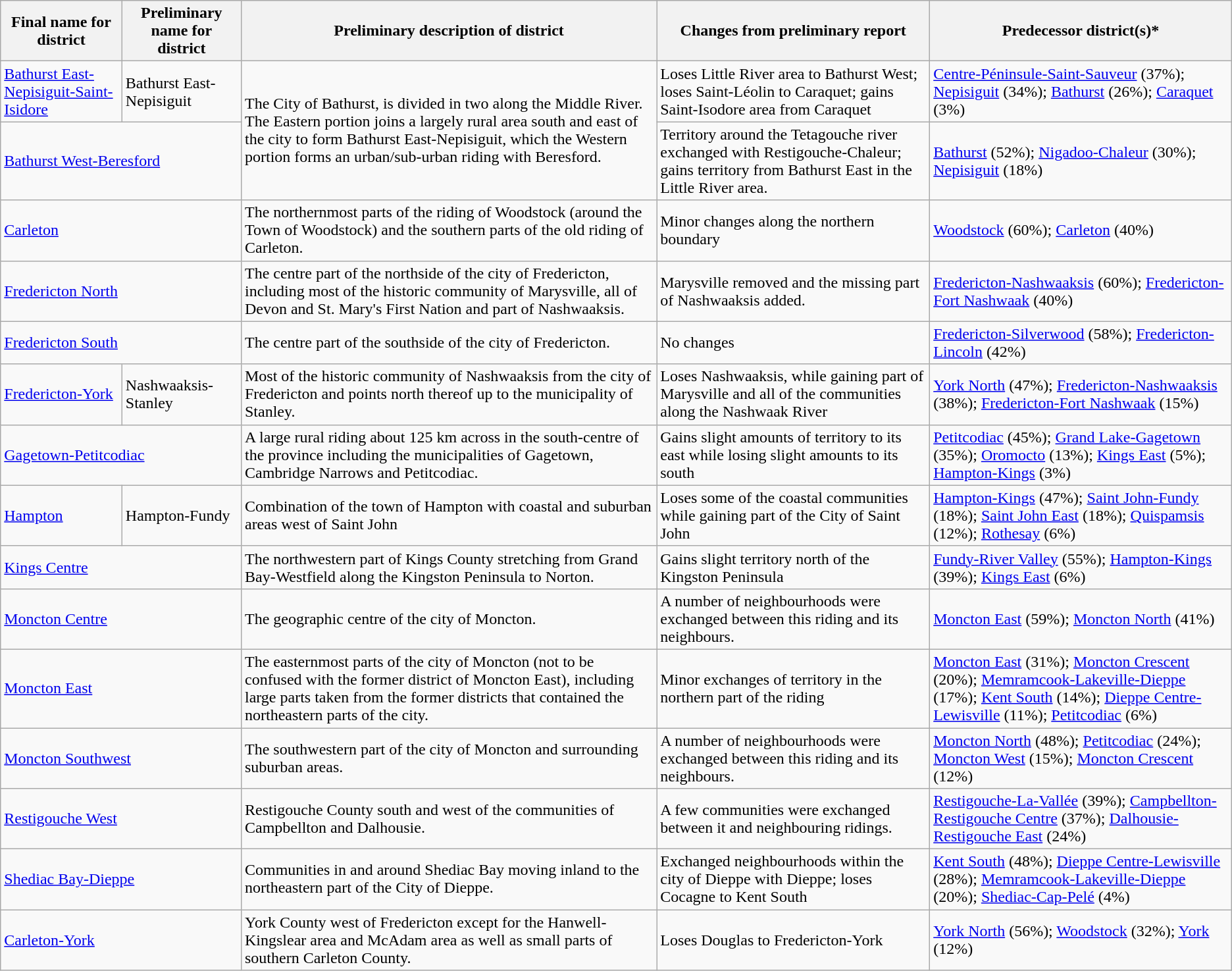<table class="wikitable">
<tr>
<th>Final name for district</th>
<th>Preliminary name for district</th>
<th>Preliminary description of district</th>
<th>Changes from preliminary report</th>
<th>Predecessor district(s)*</th>
</tr>
<tr>
<td><a href='#'>Bathurst East-Nepisiguit-Saint-Isidore</a></td>
<td>Bathurst East-Nepisiguit</td>
<td rowspan=2>The City of Bathurst, is divided in two along the Middle River. The Eastern portion joins a largely rural area south and east of the city to form Bathurst East-Nepisiguit, which the Western portion forms an urban/sub-urban riding with Beresford.</td>
<td>Loses Little River area to Bathurst West; loses Saint-Léolin to Caraquet; gains Saint-Isodore area from Caraquet</td>
<td><a href='#'>Centre-Péninsule-Saint-Sauveur</a> (37%); <a href='#'>Nepisiguit</a> (34%); <a href='#'>Bathurst</a> (26%); <a href='#'>Caraquet</a> (3%)</td>
</tr>
<tr>
<td colspan=2><a href='#'>Bathurst West-Beresford</a></td>
<td>Territory around the Tetagouche river exchanged with Restigouche-Chaleur; gains territory from Bathurst East in the Little River area.</td>
<td><a href='#'>Bathurst</a> (52%); <a href='#'>Nigadoo-Chaleur</a> (30%); <a href='#'>Nepisiguit</a> (18%)</td>
</tr>
<tr>
<td colspan=2><a href='#'>Carleton</a></td>
<td>The northernmost parts of the riding of Woodstock (around the Town of Woodstock) and the southern parts of the old riding of Carleton.</td>
<td>Minor changes along the northern boundary</td>
<td><a href='#'>Woodstock</a> (60%); <a href='#'>Carleton</a> (40%)</td>
</tr>
<tr>
<td colspan=2><a href='#'>Fredericton North</a></td>
<td>The centre part of the northside of the city of Fredericton, including most of the historic community of Marysville, all of Devon and St. Mary's First Nation and part of Nashwaaksis.</td>
<td>Marysville removed and the missing part of Nashwaaksis added.</td>
<td><a href='#'>Fredericton-Nashwaaksis</a> (60%); <a href='#'>Fredericton-Fort Nashwaak</a> (40%)</td>
</tr>
<tr>
<td colspan=2><a href='#'>Fredericton South</a></td>
<td>The centre part of the southside of the city of Fredericton.</td>
<td>No changes</td>
<td><a href='#'>Fredericton-Silverwood</a> (58%); <a href='#'>Fredericton-Lincoln</a> (42%)</td>
</tr>
<tr>
<td><a href='#'>Fredericton-York</a></td>
<td>Nashwaaksis-Stanley</td>
<td>Most of the historic community of Nashwaaksis from the city of Fredericton and points north thereof up to the municipality of Stanley.</td>
<td>Loses Nashwaaksis, while gaining part of Marysville and all of the communities along the Nashwaak River</td>
<td><a href='#'>York North</a> (47%); <a href='#'>Fredericton-Nashwaaksis</a> (38%); <a href='#'>Fredericton-Fort Nashwaak</a> (15%)</td>
</tr>
<tr>
<td colspan=2><a href='#'>Gagetown-Petitcodiac</a></td>
<td>A large rural riding about 125 km across in the south-centre of the province including the municipalities of Gagetown, Cambridge Narrows and Petitcodiac.</td>
<td>Gains slight amounts of territory to its east while losing slight amounts to its south</td>
<td><a href='#'>Petitcodiac</a> (45%); <a href='#'>Grand Lake-Gagetown</a> (35%); <a href='#'>Oromocto</a> (13%); <a href='#'>Kings East</a> (5%); <a href='#'>Hampton-Kings</a> (3%)</td>
</tr>
<tr>
<td><a href='#'>Hampton</a></td>
<td>Hampton-Fundy</td>
<td>Combination of the town of Hampton with coastal and suburban areas west of Saint John</td>
<td>Loses some of the coastal communities while gaining part of the City of Saint John</td>
<td><a href='#'>Hampton-Kings</a> (47%); <a href='#'>Saint John-Fundy</a> (18%); <a href='#'>Saint John East</a> (18%); <a href='#'>Quispamsis</a> (12%); <a href='#'>Rothesay</a> (6%)</td>
</tr>
<tr>
<td colspan=2><a href='#'>Kings Centre</a></td>
<td>The northwestern part of Kings County stretching from Grand Bay-Westfield along the Kingston Peninsula to Norton.</td>
<td>Gains slight territory north of the Kingston Peninsula</td>
<td><a href='#'>Fundy-River Valley</a> (55%); <a href='#'>Hampton-Kings</a> (39%); <a href='#'>Kings East</a> (6%)</td>
</tr>
<tr>
<td colspan=2><a href='#'>Moncton Centre</a></td>
<td>The geographic centre of the city of Moncton.</td>
<td>A number of neighbourhoods were exchanged between this riding and its neighbours.</td>
<td><a href='#'>Moncton East</a> (59%); <a href='#'>Moncton North</a> (41%)</td>
</tr>
<tr>
<td colspan=2><a href='#'>Moncton East</a></td>
<td>The easternmost parts of the city of Moncton (not to be confused with the former district of Moncton East), including large parts taken from the former districts that contained the northeastern parts of the city.</td>
<td>Minor exchanges of territory in the northern part of the riding</td>
<td><a href='#'>Moncton East</a> (31%); <a href='#'>Moncton Crescent</a> (20%); <a href='#'>Memramcook-Lakeville-Dieppe</a> (17%); <a href='#'>Kent South</a> (14%); <a href='#'>Dieppe Centre-Lewisville</a> (11%); <a href='#'>Petitcodiac</a> (6%)</td>
</tr>
<tr>
<td colspan=2><a href='#'>Moncton Southwest</a></td>
<td>The southwestern part of the city of Moncton and surrounding suburban areas.</td>
<td>A number of neighbourhoods were exchanged between this riding and its neighbours.</td>
<td><a href='#'>Moncton North</a> (48%); <a href='#'>Petitcodiac</a> (24%); <a href='#'>Moncton West</a> (15%); <a href='#'>Moncton Crescent</a> (12%)</td>
</tr>
<tr>
<td colspan=2><a href='#'>Restigouche West</a></td>
<td>Restigouche County south and west of the communities of Campbellton and Dalhousie.</td>
<td>A few communities were exchanged between it and neighbouring ridings.</td>
<td><a href='#'>Restigouche-La-Vallée</a> (39%); <a href='#'>Campbellton-Restigouche Centre</a> (37%); <a href='#'>Dalhousie-Restigouche East</a> (24%)</td>
</tr>
<tr>
<td colspan=2><a href='#'>Shediac Bay-Dieppe</a></td>
<td>Communities in and around Shediac Bay moving inland to the northeastern part of the City of Dieppe.</td>
<td>Exchanged neighbourhoods within the city of Dieppe with Dieppe; loses Cocagne to Kent South</td>
<td><a href='#'>Kent South</a> (48%); <a href='#'>Dieppe Centre-Lewisville</a> (28%); <a href='#'>Memramcook-Lakeville-Dieppe</a> (20%); <a href='#'>Shediac-Cap-Pelé</a> (4%)</td>
</tr>
<tr>
<td colspan=2><a href='#'>Carleton-York</a></td>
<td>York County west of Fredericton except for the Hanwell-Kingslear area and McAdam area as well as small parts of southern Carleton County.</td>
<td>Loses Douglas to Fredericton-York</td>
<td><a href='#'>York North</a> (56%); <a href='#'>Woodstock</a> (32%); <a href='#'>York</a> (12%)</td>
</tr>
</table>
